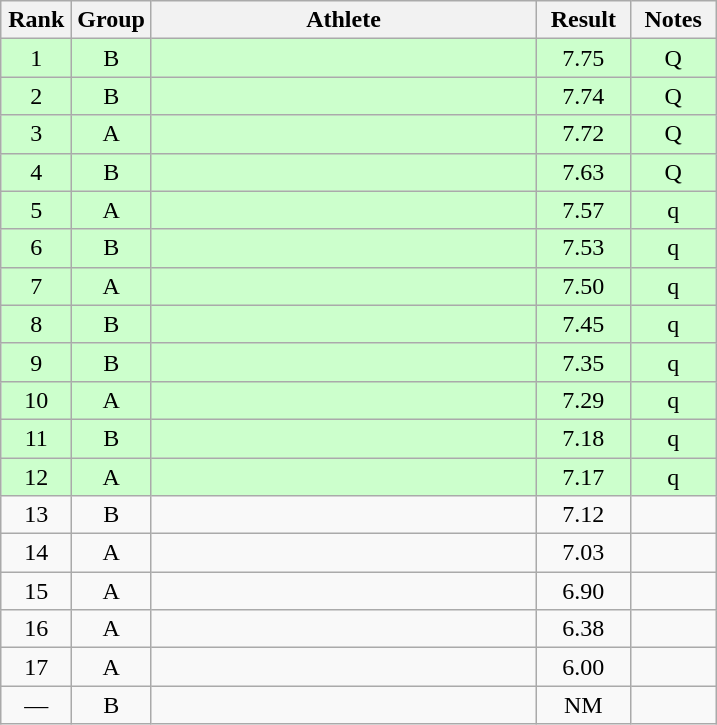<table class="wikitable" style="text-align:center">
<tr>
<th width=40>Rank</th>
<th width=40>Group</th>
<th width=250>Athlete</th>
<th width=55>Result</th>
<th width=50>Notes</th>
</tr>
<tr bgcolor=ccffcc>
<td>1</td>
<td>B</td>
<td align=left></td>
<td>7.75</td>
<td>Q</td>
</tr>
<tr bgcolor=ccffcc>
<td>2</td>
<td>B</td>
<td align=left></td>
<td>7.74</td>
<td>Q</td>
</tr>
<tr bgcolor=ccffcc>
<td>3</td>
<td>A</td>
<td align=left></td>
<td>7.72</td>
<td>Q</td>
</tr>
<tr bgcolor=ccffcc>
<td>4</td>
<td>B</td>
<td align=left></td>
<td>7.63</td>
<td>Q</td>
</tr>
<tr bgcolor=ccffcc>
<td>5</td>
<td>A</td>
<td align=left></td>
<td>7.57</td>
<td>q</td>
</tr>
<tr bgcolor=ccffcc>
<td>6</td>
<td>B</td>
<td align=left></td>
<td>7.53</td>
<td>q</td>
</tr>
<tr bgcolor=ccffcc>
<td>7</td>
<td>A</td>
<td align=left></td>
<td>7.50</td>
<td>q</td>
</tr>
<tr bgcolor=ccffcc>
<td>8</td>
<td>B</td>
<td align=left></td>
<td>7.45</td>
<td>q</td>
</tr>
<tr bgcolor=ccffcc>
<td>9</td>
<td>B</td>
<td align=left></td>
<td>7.35</td>
<td>q</td>
</tr>
<tr bgcolor=ccffcc>
<td>10</td>
<td>A</td>
<td align=left></td>
<td>7.29</td>
<td>q</td>
</tr>
<tr bgcolor=ccffcc>
<td>11</td>
<td>B</td>
<td align=left></td>
<td>7.18</td>
<td>q</td>
</tr>
<tr bgcolor=ccffcc>
<td>12</td>
<td>A</td>
<td align=left></td>
<td>7.17</td>
<td>q</td>
</tr>
<tr>
<td>13</td>
<td>B</td>
<td align=left></td>
<td>7.12</td>
<td></td>
</tr>
<tr>
<td>14</td>
<td>A</td>
<td align=left></td>
<td>7.03</td>
<td></td>
</tr>
<tr>
<td>15</td>
<td>A</td>
<td align=left></td>
<td>6.90</td>
<td></td>
</tr>
<tr>
<td>16</td>
<td>A</td>
<td align=left></td>
<td>6.38</td>
<td></td>
</tr>
<tr>
<td>17</td>
<td>A</td>
<td align=left></td>
<td>6.00</td>
<td></td>
</tr>
<tr>
<td>—</td>
<td>B</td>
<td align=left></td>
<td>NM</td>
<td></td>
</tr>
</table>
